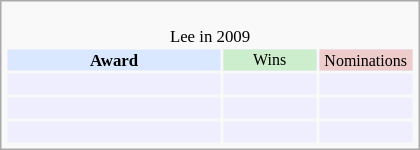<table class="infobox" style="width: 25em; text-align: left; font-size: 70%; vertical-align: middle;">
<tr>
<td colspan="3" style="text-align:center;"><br>Lee in 2009</td>
</tr>
<tr bgcolor=#D9E8FF style="text-align:center;">
<th style="vertical-align: middle;">Award</th>
<td style="background:#cceecc; font-size:8pt;" width="60px">Wins</td>
<td style="background:#eecccc; font-size:8pt; vertical-align: middle;" width="60px">Nominations</td>
</tr>
<tr bgcolor=#eeeeff>
<td align="center"><br></td>
<td></td>
<td></td>
</tr>
<tr bgcolor=#eeeeff>
<td align="center"><br></td>
<td></td>
<td></td>
</tr>
<tr bgcolor=#eeeeff>
<td align="center"><br></td>
<td></td>
<td></td>
</tr>
</table>
